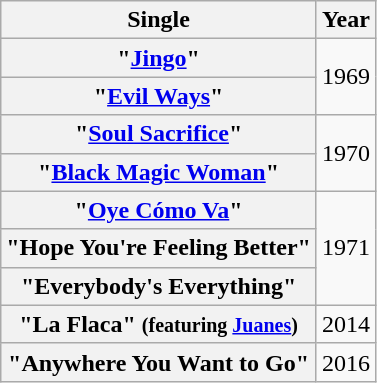<table class="wikitable">
<tr>
<th>Single</th>
<th>Year</th>
</tr>
<tr>
<th>"<a href='#'>Jingo</a>"</th>
<td rowspan="2">1969</td>
</tr>
<tr>
<th>"<a href='#'>Evil Ways</a>"</th>
</tr>
<tr>
<th>"<a href='#'>Soul Sacrifice</a>"</th>
<td rowspan="2">1970</td>
</tr>
<tr>
<th>"<a href='#'>Black Magic Woman</a>"</th>
</tr>
<tr>
<th>"<a href='#'>Oye Cómo Va</a>"</th>
<td rowspan="3">1971</td>
</tr>
<tr>
<th>"Hope You're Feeling Better"</th>
</tr>
<tr>
<th>"Everybody's Everything"</th>
</tr>
<tr>
<th>"La Flaca" <small>(featuring <a href='#'>Juanes</a>)</small></th>
<td>2014</td>
</tr>
<tr>
<th>"Anywhere You Want to Go"</th>
<td>2016</td>
</tr>
</table>
